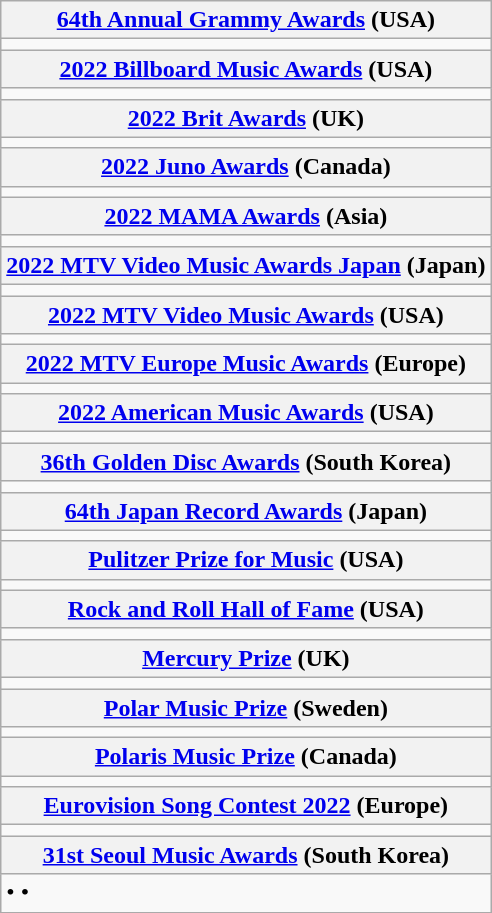<table class="wikitable">
<tr>
<th><a href='#'>64th Annual Grammy Awards</a> (USA)</th>
</tr>
<tr>
<td></td>
</tr>
<tr>
<th><a href='#'>2022 Billboard Music Awards</a> (USA)</th>
</tr>
<tr>
<td></td>
</tr>
<tr>
<th><a href='#'>2022 Brit Awards</a> (UK)</th>
</tr>
<tr>
<td></td>
</tr>
<tr>
<th><a href='#'>2022 Juno Awards</a> (Canada)</th>
</tr>
<tr>
<td></td>
</tr>
<tr>
<th><a href='#'>2022 MAMA Awards</a> (Asia)</th>
</tr>
<tr>
<td></td>
</tr>
<tr>
<th><a href='#'>2022 MTV Video Music Awards Japan</a> (Japan)</th>
</tr>
<tr>
<td></td>
</tr>
<tr>
<th><a href='#'>2022 MTV Video Music Awards</a> (USA)</th>
</tr>
<tr>
<td></td>
</tr>
<tr>
<th><a href='#'>2022 MTV Europe Music Awards</a> (Europe)</th>
</tr>
<tr>
<td></td>
</tr>
<tr>
<th><a href='#'>2022 American Music Awards</a> (USA)</th>
</tr>
<tr>
<td></td>
</tr>
<tr>
<th><a href='#'>36th Golden Disc Awards</a> (South Korea)</th>
</tr>
<tr>
<td></td>
</tr>
<tr>
<th><a href='#'>64th Japan Record Awards</a> (Japan)</th>
</tr>
<tr>
<td></td>
</tr>
<tr>
<th><a href='#'>Pulitzer Prize for Music</a> (USA)</th>
</tr>
<tr>
<td></td>
</tr>
<tr>
<th><a href='#'>Rock and Roll Hall of Fame</a> (USA)</th>
</tr>
<tr>
<td></td>
</tr>
<tr>
<th><a href='#'>Mercury Prize</a> (UK)</th>
</tr>
<tr>
<td></td>
</tr>
<tr>
<th><a href='#'>Polar Music Prize</a> (Sweden)</th>
</tr>
<tr>
<td></td>
</tr>
<tr>
<th><a href='#'>Polaris Music Prize</a> (Canada)</th>
</tr>
<tr>
<td></td>
</tr>
<tr>
<th><a href='#'>Eurovision Song Contest 2022</a> (Europe)</th>
</tr>
<tr>
<td></td>
</tr>
<tr>
<th><a href='#'>31st Seoul Music Awards</a> (South Korea)</th>
</tr>
<tr>
<td> •  • </td>
</tr>
<tr>
</tr>
</table>
